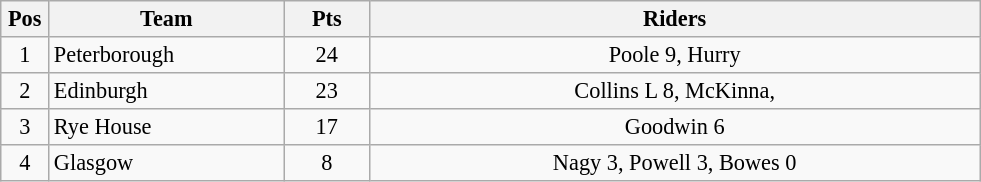<table class=wikitable style="font-size:93%;">
<tr>
<th width=25px>Pos</th>
<th width=150px>Team</th>
<th width=50px>Pts</th>
<th width=400px>Riders</th>
</tr>
<tr align=center>
<td>1</td>
<td align=left>Peterborough</td>
<td>24</td>
<td>Poole 9, Hurry</td>
</tr>
<tr align=center>
<td>2</td>
<td align=left>Edinburgh</td>
<td>23</td>
<td>Collins L 8, McKinna,</td>
</tr>
<tr align=center>
<td>3</td>
<td align=left>Rye House</td>
<td>17</td>
<td>Goodwin 6</td>
</tr>
<tr align=center>
<td>4</td>
<td align=left>Glasgow</td>
<td>8</td>
<td>Nagy 3, Powell 3, Bowes 0</td>
</tr>
</table>
